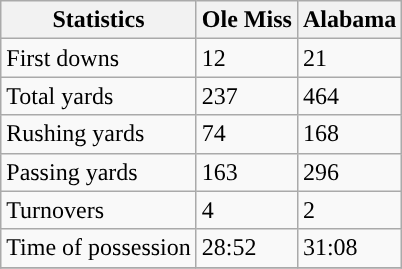<table class="wikitable" style="float: left;">
<tr>
<th>Statistics</th>
<th style=>Ole Miss</th>
<th>Alabama</th>
</tr>
<tr>
<td>First downs</td>
<td>12</td>
<td>21</td>
</tr>
<tr>
<td>Total yards</td>
<td>237</td>
<td>464</td>
</tr>
<tr>
<td>Rushing yards</td>
<td>74</td>
<td>168</td>
</tr>
<tr>
<td>Passing yards</td>
<td>163</td>
<td>296</td>
</tr>
<tr>
<td>Turnovers</td>
<td>4</td>
<td>2</td>
</tr>
<tr>
<td>Time of possession</td>
<td>28:52</td>
<td>31:08</td>
</tr>
<tr>
</tr>
</table>
